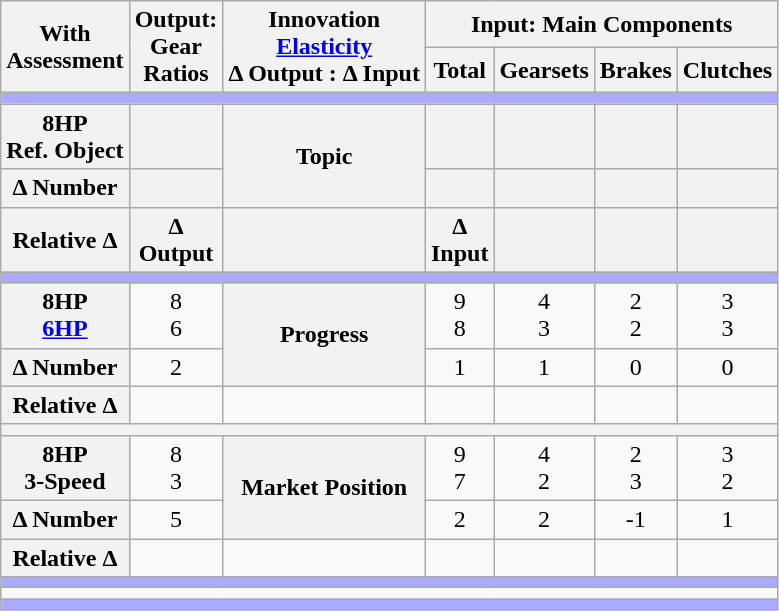<table class="wikitable collapsible" style="width:10em; text-align:center">
<tr>
<th rowspan=2>With<br>Assessment</th>
<th rowspan=2>Output:<br>Gear<br>Ratios</th>
<th rowspan=2>Innovation<br><a href='#'>Elasticity</a><br>Δ Output : Δ Input</th>
<th colspan=4>Input: Main Components</th>
</tr>
<tr>
<th>Total</th>
<th>Gearsets</th>
<th>Brakes</th>
<th>Clutches</th>
</tr>
<tr>
<td colspan="7" style="background:#AAF;"></td>
</tr>
<tr>
<th>8HP<br>Ref. Object</th>
<th><br></th>
<th rowspan=2>Topic</th>
<th><br></th>
<th><br></th>
<th><br></th>
<th><br></th>
</tr>
<tr>
<th>Δ Number</th>
<th></th>
<th></th>
<th></th>
<th></th>
<th></th>
</tr>
<tr>
<th>Relative Δ</th>
<th>Δ Output<br></th>
<th><br></th>
<th>Δ Input<br></th>
<th></th>
<th></th>
<th></th>
</tr>
<tr>
<td colspan="7" style="background:#AAF;"></td>
</tr>
<tr>
<th>8HP<br><a href='#'>6HP</a></th>
<td>8<br>6</td>
<th rowspan=2>Progress</th>
<td>9<br>8</td>
<td>4<br>3</td>
<td>2<br>2</td>
<td>3<br>3</td>
</tr>
<tr>
<th>Δ Number</th>
<td>2</td>
<td>1</td>
<td>1</td>
<td>0</td>
<td>0</td>
</tr>
<tr>
<th>Relative Δ</th>
<td><br></td>
<td><strong></strong><br></td>
<td><br></td>
<td><br></td>
<td><br></td>
<td><br></td>
</tr>
<tr>
<th colspan="7"></th>
</tr>
<tr>
<th>8HP<br>3-Speed</th>
<td>8<br>3</td>
<th rowspan=2>Market Position</th>
<td>9<br>7</td>
<td>4<br>2</td>
<td>2<br>3</td>
<td>3<br>2</td>
</tr>
<tr>
<th>Δ Number</th>
<td>5</td>
<td>2</td>
<td>2</td>
<td>-1</td>
<td>1</td>
</tr>
<tr>
<th>Relative Δ</th>
<td><br></td>
<td><strong></strong><br></td>
<td><br></td>
<td><br></td>
<td><br></td>
<td><br></td>
</tr>
<tr>
<td colspan="7" style="background:#AAF;"></td>
</tr>
<tr>
<td colspan="7"></td>
</tr>
<tr>
<td colspan="7" style="background:#AAF;"></td>
</tr>
</table>
